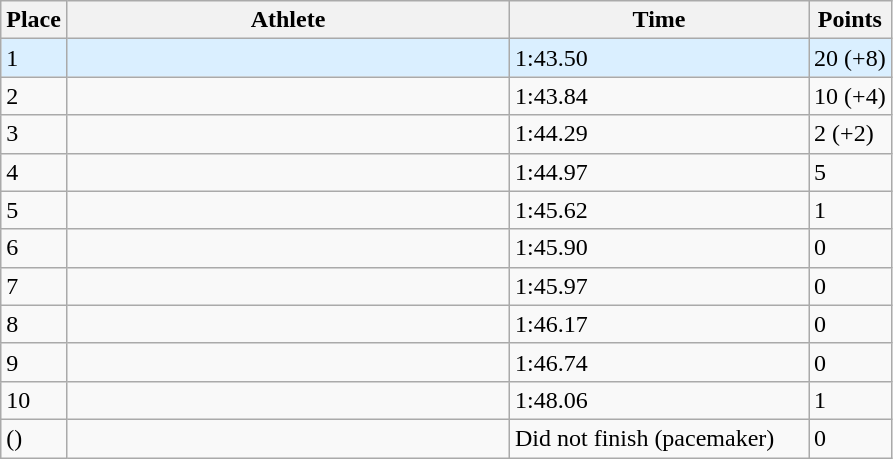<table class="wikitable sortable">
<tr>
<th>Place</th>
<th style="width:18em">Athlete</th>
<th style="width:12em">Time</th>
<th>Points</th>
</tr>
<tr style="background:#daefff;">
<td>1 </td>
<td></td>
<td>1:43.50</td>
<td>20 (+8)</td>
</tr>
<tr>
<td>2</td>
<td></td>
<td>1:43.84 </td>
<td>10 (+4)</td>
</tr>
<tr>
<td>3</td>
<td></td>
<td>1:44.29</td>
<td>2 (+2)</td>
</tr>
<tr>
<td>4</td>
<td></td>
<td>1:44.97</td>
<td>5</td>
</tr>
<tr>
<td>5</td>
<td></td>
<td>1:45.62</td>
<td>1</td>
</tr>
<tr>
<td>6</td>
<td></td>
<td>1:45.90 </td>
<td>0</td>
</tr>
<tr>
<td>7</td>
<td></td>
<td>1:45.97</td>
<td>0</td>
</tr>
<tr>
<td>8</td>
<td></td>
<td>1:46.17</td>
<td>0</td>
</tr>
<tr>
<td>9</td>
<td></td>
<td>1:46.74</td>
<td>0</td>
</tr>
<tr>
<td>10</td>
<td></td>
<td>1:48.06</td>
<td>1</td>
</tr>
<tr>
<td> ()</td>
<td></td>
<td>Did not finish (pacemaker)</td>
<td>0</td>
</tr>
</table>
